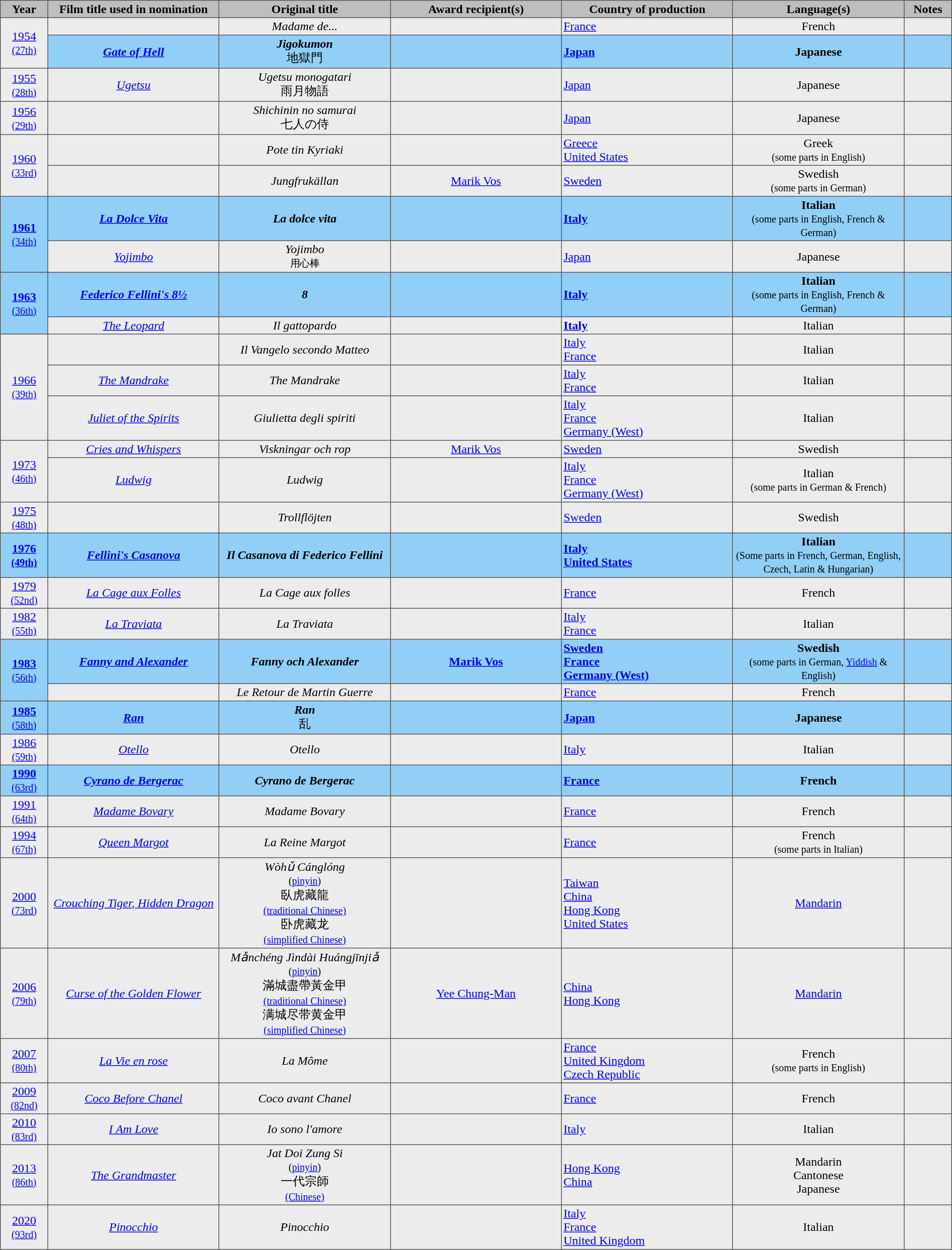<table cellpadding=2 cellspacing=0 border=1 style="border-collapse:collapse; border: 1px #555 solid; text-align:center" class="sortable">
<tr bgcolor="#bebebe">
<th width="5%">Year</th>
<th width="18%">Film title used in nomination</th>
<th width="18%">Original title</th>
<th width="18%">Award recipient(s)</th>
<th width="18%">Country of production</th>
<th width="18%">Language(s)</th>
<th width="5%" class="unsortable">Notes</th>
</tr>
<tr bgcolor="#ececec">
<td rowspan=2><a href='#'>1954</a><br><small><a href='#'>(27th)</a></small></td>
<td><em></em></td>
<td><em>Madame de...</em></td>
<td><br></td>
<td align="left"> <a href='#'>France</a></td>
<td>French</td>
<td></td>
</tr>
<tr bgcolor="#91CFF6">
<td><strong><em><a href='#'>Gate of Hell</a></em></strong></td>
<td><strong><em>Jigokumon</em></strong><br>地獄門</td>
<td><strong></strong><br></td>
<td align="left"> <strong><a href='#'>Japan</a></strong></td>
<td><strong>Japanese</strong></td>
<td></td>
</tr>
<tr bgcolor="#ececec">
<td><a href='#'>1955</a><br><small><a href='#'>(28th)</a></small></td>
<td><em><a href='#'>Ugetsu</a></em></td>
<td><em>Ugetsu monogatari</em><br>雨月物語</td>
<td></td>
<td align="left"> <a href='#'>Japan</a></td>
<td>Japanese</td>
<td></td>
</tr>
<tr bgcolor="#ececec">
<td><a href='#'>1956</a><br><small><a href='#'>(29th)</a></small></td>
<td><em></em></td>
<td><em>Shichinin no samurai</em><br>七人の侍</td>
<td></td>
<td align="left"> <a href='#'>Japan</a></td>
<td>Japanese</td>
<td></td>
</tr>
<tr bgcolor="#ececec">
<td rowspan=2><a href='#'>1960</a><br><small><a href='#'>(33rd)</a></small></td>
<td><em></em></td>
<td><em>Pote tin Kyriaki</em></td>
<td></td>
<td align="left"> <a href='#'>Greece</a><br> <a href='#'>United States</a></td>
<td>Greek<br><small>(some parts in English)</small></td>
<td></td>
</tr>
<tr bgcolor="#ececec">
<td><em></em></td>
<td><em>Jungfrukällan</em></td>
<td><a href='#'>Marik Vos</a></td>
<td align="left"> <a href='#'>Sweden</a></td>
<td>Swedish<br><small>(some parts in German)</small></td>
<td></td>
</tr>
<tr bgcolor="#91CFF6">
<td rowspan=2><strong><a href='#'>1961</a></strong><br><small><a href='#'>(34th)</a></small></td>
<td><strong><em><a href='#'>La Dolce Vita</a></em></strong></td>
<td><strong><em>La dolce vita</em></strong></td>
<td><strong></strong><br></td>
<td align="left"><strong> <a href='#'>Italy</a></strong></td>
<td><strong>Italian</strong><br><small>(some parts in English, French & German)</small></td>
<td></td>
</tr>
<tr bgcolor="#ececec">
<td><em><a href='#'>Yojimbo</a></em></td>
<td><em>Yojimbo</em><br><small>用心棒</small></td>
<td></td>
<td align="left"> <a href='#'>Japan</a></td>
<td>Japanese</td>
<td></td>
</tr>
<tr bgcolor="#91CFF6">
<td rowspan=2><strong><a href='#'>1963</a></strong><br><small><a href='#'>(36th)</a></small></td>
<td><strong><em><a href='#'>Federico Fellini's 8½</a></em></strong></td>
<td><strong><em>8</em></strong></td>
<td><strong></strong><br></td>
<td align="left"> <strong><a href='#'>Italy</a></strong></td>
<td><strong>Italian</strong><br><small>(some parts in English, French & German)</small></td>
<td></td>
</tr>
<tr bgcolor="#ececec">
<td><em><a href='#'>The Leopard</a></em></td>
<td><em>Il gattopardo</em></td>
<td><br></td>
<td align="left"> <strong><a href='#'>Italy</a></strong></td>
<td>Italian</td>
<td></td>
</tr>
<tr bgcolor="#ececec">
<td rowspan=3><a href='#'>1966</a><br><small><a href='#'>(39th)</a></small></td>
<td><em></em></td>
<td><em>Il Vangelo secondo Matteo</em></td>
<td></td>
<td align="left"> <a href='#'>Italy</a><br> <a href='#'>France</a></td>
<td>Italian</td>
<td></td>
</tr>
<tr bgcolor="#ececec">
<td><em><a href='#'>The Mandrake</a></em></td>
<td><em>The Mandrake</em></td>
<td></td>
<td align="left"> <a href='#'>Italy</a><br> <a href='#'>France</a></td>
<td>Italian</td>
<td></td>
</tr>
<tr bgcolor="#ececec">
<td><em><a href='#'>Juliet of the Spirits</a></em></td>
<td><em>Giulietta degli spiriti</em></td>
<td></td>
<td align="left"> <a href='#'>Italy</a><br> <a href='#'>France</a><br> <a href='#'>Germany (West)</a></td>
<td>Italian</td>
<td></td>
</tr>
<tr bgcolor="#ececec">
<td rowspan=2><a href='#'>1973</a><br><small><a href='#'>(46th)</a></small></td>
<td><em><a href='#'>Cries and Whispers</a></em></td>
<td><em>Viskningar och rop</em></td>
<td><a href='#'>Marik Vos</a></td>
<td align="left"> <a href='#'>Sweden</a></td>
<td>Swedish</td>
<td></td>
</tr>
<tr bgcolor="#ececec">
<td><em><a href='#'>Ludwig</a></em></td>
<td><em>Ludwig</em></td>
<td></td>
<td align="left"> <a href='#'>Italy</a><br> <a href='#'>France</a><br> <a href='#'>Germany (West)</a></td>
<td>Italian <br><small>(some parts in German & French)</small></td>
<td></td>
</tr>
<tr bgcolor="#ececec">
<td><a href='#'>1975</a><br><small><a href='#'>(48th)</a></small></td>
<td><em></em></td>
<td><em>Trollflöjten</em></td>
<td><br></td>
<td align="left"> <a href='#'>Sweden</a></td>
<td>Swedish</td>
<td></td>
</tr>
<tr bgcolor="#91CFF6">
<td><strong><a href='#'>1976</a></strong><br><small><strong><a href='#'>(49th)</a></strong></small></td>
<td><strong><em><a href='#'>Fellini's Casanova</a></em></strong></td>
<td><strong><em>Il Casanova di Federico Fellini</em></strong></td>
<td><strong></strong></td>
<td align="left"> <strong><a href='#'>Italy</a></strong><br> <strong><a href='#'>United States</a></strong></td>
<td><strong>Italian</strong><br><small>(Some parts in French, German, English, Czech, Latin & Hungarian)</small></td>
<td></td>
</tr>
<tr bgcolor="#ececec">
<td><a href='#'>1979</a><br><small><a href='#'>(52nd)</a></small></td>
<td><em><a href='#'>La Cage aux Folles</a></em></td>
<td><em>La Cage aux folles</em></td>
<td><br></td>
<td align="left"> <a href='#'>France</a></td>
<td>French</td>
<td></td>
</tr>
<tr bgcolor="#ececec">
<td><a href='#'>1982</a><br><small><a href='#'>(55th)</a></small></td>
<td><em><a href='#'>La Traviata</a></em></td>
<td><em>La Traviata</em></td>
<td></td>
<td align="left"> <a href='#'>Italy</a><br> <a href='#'>France</a></td>
<td>Italian</td>
<td></td>
</tr>
<tr bgcolor="#91CFF6">
<td rowspan=2><strong><a href='#'>1983</a></strong><br><small><a href='#'>(56th)</a></small></td>
<td><strong><em><a href='#'>Fanny and Alexander</a></em></strong></td>
<td><strong><em>Fanny och Alexander</em></strong></td>
<td><strong><a href='#'>Marik Vos</a></strong><br></td>
<td align="left"> <strong><a href='#'>Sweden</a></strong><br> <strong><a href='#'>France</a></strong><br> <strong><a href='#'>Germany (West)</a></strong></td>
<td><strong>Swedish</strong><br><small>(some parts in German, <a href='#'>Yiddish</a> & English)</small></td>
<td></td>
</tr>
<tr bgcolor="#ececec">
<td><em></em></td>
<td><em>Le Retour de Martin Guerre</em></td>
<td></td>
<td align="left"> <a href='#'>France</a></td>
<td>French</td>
<td></td>
</tr>
<tr bgcolor="#91CFF6">
<td><strong><a href='#'>1985</a></strong><br><small><a href='#'>(58th)</a></small></td>
<td><strong><em><a href='#'>Ran</a></em></strong></td>
<td><strong><em>Ran</em></strong><br>乱</td>
<td><strong></strong><br></td>
<td align="left"> <strong><a href='#'>Japan</a></strong></td>
<td><strong>Japanese</strong></td>
<td></td>
</tr>
<tr bgcolor="#ececec">
<td><a href='#'>1986</a><br><small><a href='#'>(59th)</a></small></td>
<td><em><a href='#'>Otello</a></em></td>
<td><em>Otello</em></td>
<td><br></td>
<td align="left"> <a href='#'>Italy</a></td>
<td>Italian</td>
<td></td>
</tr>
<tr bgcolor="#91CFF6">
<td><strong><a href='#'>1990</a></strong><br><small><a href='#'>(63rd)</a></small></td>
<td><strong><em><a href='#'>Cyrano de Bergerac</a></em></strong></td>
<td><strong><em>Cyrano de Bergerac</em></strong></td>
<td><strong></strong><br></td>
<td align="left"> <strong><a href='#'>France</a></strong></td>
<td><strong>French</strong></td>
<td></td>
</tr>
<tr bgcolor="#ececec">
<td><a href='#'>1991</a><br><small><a href='#'>(64th)</a></small></td>
<td><em><a href='#'>Madame Bovary</a></em></td>
<td><em>Madame Bovary</em></td>
<td></td>
<td align="left"> <a href='#'>France</a></td>
<td>French</td>
<td></td>
</tr>
<tr bgcolor="#ececec">
<td><a href='#'>1994</a><br><small><a href='#'>(67th)</a></small></td>
<td><em><a href='#'>Queen Margot</a></em></td>
<td><em>La Reine Margot</em></td>
<td></td>
<td align="left"> <a href='#'>France</a></td>
<td>French<br><small>(some parts in Italian)</small></td>
<td></td>
</tr>
<tr bgcolor="#ececec">
<td><a href='#'>2000</a><br><small><a href='#'>(73rd)</a></small></td>
<td><em><a href='#'>Crouching Tiger, Hidden Dragon</a></em></td>
<td><em>Wòhǔ Cánglóng</em><br><small>(<a href='#'>pinyin</a>)</small><br>臥虎藏龍<br><small><a href='#'>(traditional Chinese)</a></small><br>卧虎藏龙<br><small><a href='#'>(simplified Chinese)</a></small></td>
<td></td>
<td align="left"> <a href='#'>Taiwan</a><br> <a href='#'>China</a><br> <a href='#'>Hong Kong</a><br> <a href='#'>United States</a></td>
<td><a href='#'>Mandarin</a></td>
<td></td>
</tr>
<tr bgcolor="#ececec">
<td><a href='#'>2006</a><br><small><a href='#'>(79th)</a></small></td>
<td><em><a href='#'>Curse of the Golden Flower</a></em></td>
<td><em>Mǎnchéng Jìndài Huángjīnjiǎ</em><br><small>(<a href='#'>pinyin</a>)</small><br>滿城盡帶黃金甲<br><small><a href='#'>(traditional Chinese)</a></small><br>满城尽带黄金甲<br><small><a href='#'>(simplified Chinese)</a></small></td>
<td><a href='#'>Yee Chung-Man</a></td>
<td align="left"> <a href='#'>China</a><br> <a href='#'>Hong Kong</a></td>
<td><a href='#'>Mandarin</a></td>
<td></td>
</tr>
<tr bgcolor="#ececec">
<td><a href='#'>2007</a><br><small><a href='#'>(80th)</a></small></td>
<td><em><a href='#'>La Vie en rose</a></em></td>
<td><em>La Môme</em></td>
<td></td>
<td align="left"> <a href='#'>France</a><br> <a href='#'>United Kingdom</a><br> <a href='#'>Czech Republic</a></td>
<td>French<br><small>(some parts in English)</small></td>
<td></td>
</tr>
<tr bgcolor="#ececec">
<td><a href='#'>2009</a><br><small><a href='#'>(82nd)</a></small></td>
<td><em><a href='#'>Coco Before Chanel</a></em></td>
<td><em>Coco avant Chanel</em></td>
<td></td>
<td align="left"> <a href='#'>France</a></td>
<td>French<br></td>
<td></td>
</tr>
<tr bgcolor="#ececec">
<td><a href='#'>2010</a><br><small><a href='#'>(83rd)</a></small></td>
<td><em><a href='#'>I Am Love</a></em></td>
<td><em>Io sono l'amore</em></td>
<td></td>
<td align="left"> <a href='#'>Italy</a></td>
<td>Italian<br></td>
<td></td>
</tr>
<tr bgcolor="#ececec">
<td><a href='#'>2013</a><br><small><a href='#'>(86th)</a></small></td>
<td><em><a href='#'>The Grandmaster</a></em></td>
<td><em>Jat Doi Zung Si</em><br><small>(<a href='#'>pinyin</a>)</small><br>一代宗師<br><small><a href='#'>(Chinese)</a></small></td>
<td></td>
<td align="left"> <a href='#'>Hong Kong</a><br> <a href='#'>China</a></td>
<td>Mandarin<br>Cantonese<br>Japanese</td>
<td></td>
</tr>
<tr bgcolor="#ececec">
<td><a href='#'>2020</a><br><small><a href='#'>(93rd)</a></small></td>
<td><em><a href='#'>Pinocchio</a></em></td>
<td><em>Pinocchio</em></td>
<td></td>
<td align="left"> <a href='#'>Italy</a><br> <a href='#'>France</a><br> <a href='#'>United Kingdom</a></td>
<td>Italian</td>
<td></td>
</tr>
</table>
